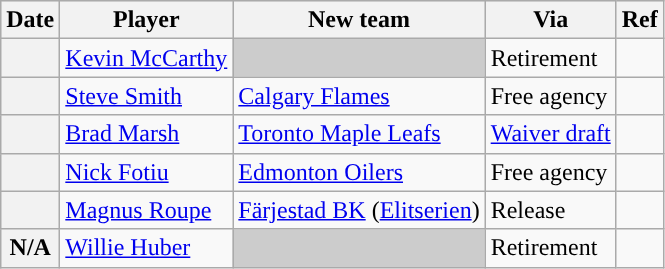<table class="wikitable plainrowheaders">
<tr style="background:#ddd; text-align:center;">
<th>Date</th>
<th>Player</th>
<th>New team</th>
<th>Via</th>
<th>Ref</th>
</tr>
<tr>
<th scope="row"></th>
<td><a href='#'>Kevin McCarthy</a></td>
<td style="background:#ccc"></td>
<td>Retirement</td>
<td></td>
</tr>
<tr>
<th scope="row"></th>
<td><a href='#'>Steve Smith</a></td>
<td><a href='#'>Calgary Flames</a></td>
<td>Free agency</td>
<td></td>
</tr>
<tr>
<th scope="row"></th>
<td><a href='#'>Brad Marsh</a></td>
<td><a href='#'>Toronto Maple Leafs</a></td>
<td><a href='#'>Waiver draft</a></td>
<td></td>
</tr>
<tr>
<th scope="row"></th>
<td><a href='#'>Nick Fotiu</a></td>
<td><a href='#'>Edmonton Oilers</a></td>
<td>Free agency</td>
<td></td>
</tr>
<tr>
<th scope="row"></th>
<td><a href='#'>Magnus Roupe</a></td>
<td><a href='#'>Färjestad BK</a> (<a href='#'>Elitserien</a>)</td>
<td>Release</td>
<td></td>
</tr>
<tr>
<th scope="row">N/A</th>
<td><a href='#'>Willie Huber</a></td>
<td style="background:#ccc"></td>
<td>Retirement</td>
<td></td>
</tr>
</table>
